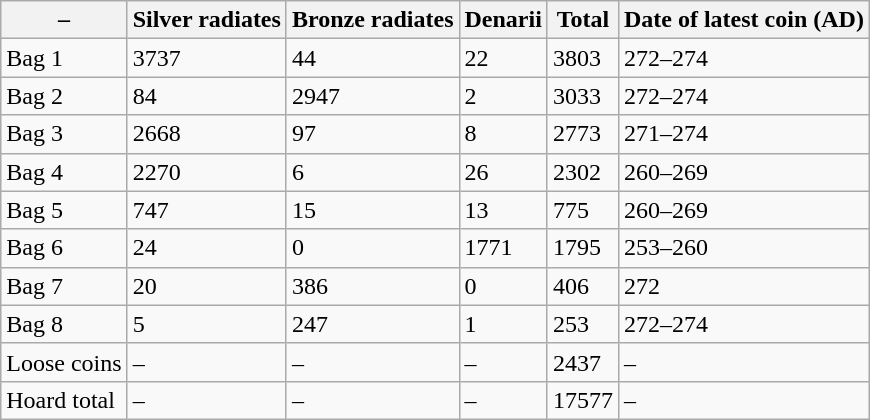<table class="wikitable">
<tr>
<th>–</th>
<th>Silver radiates</th>
<th>Bronze radiates</th>
<th>Denarii</th>
<th>Total</th>
<th>Date of latest coin (AD)</th>
</tr>
<tr>
<td>Bag 1</td>
<td>3737</td>
<td>44</td>
<td>22</td>
<td>3803</td>
<td>272–274</td>
</tr>
<tr>
<td>Bag 2</td>
<td>84</td>
<td>2947</td>
<td>2</td>
<td>3033</td>
<td>272–274</td>
</tr>
<tr>
<td>Bag 3</td>
<td>2668</td>
<td>97</td>
<td>8</td>
<td>2773</td>
<td>271–274</td>
</tr>
<tr>
<td>Bag 4</td>
<td>2270</td>
<td>6</td>
<td>26</td>
<td>2302</td>
<td>260–269</td>
</tr>
<tr>
<td>Bag 5</td>
<td>747</td>
<td>15</td>
<td>13</td>
<td>775</td>
<td>260–269</td>
</tr>
<tr>
<td>Bag 6</td>
<td>24</td>
<td>0</td>
<td>1771</td>
<td>1795</td>
<td>253–260</td>
</tr>
<tr>
<td>Bag 7</td>
<td>20</td>
<td>386</td>
<td>0</td>
<td>406</td>
<td>272</td>
</tr>
<tr>
<td>Bag 8</td>
<td>5</td>
<td>247</td>
<td>1</td>
<td>253</td>
<td>272–274</td>
</tr>
<tr>
<td>Loose coins</td>
<td>–</td>
<td>–</td>
<td>–</td>
<td>2437</td>
<td>–</td>
</tr>
<tr>
<td>Hoard total</td>
<td>–</td>
<td>–</td>
<td>–</td>
<td>17577</td>
<td>–</td>
</tr>
</table>
